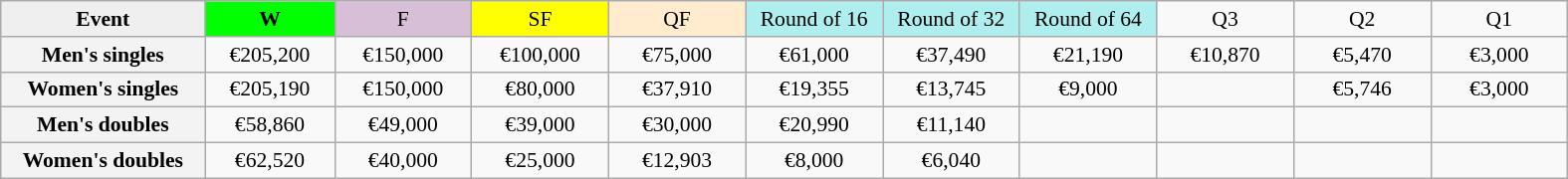<table class=wikitable style=font-size:90%;text-align:center>
<tr>
<td width=130 bgcolor=efefef><strong>Event</strong></td>
<td width=80 bgcolor=lime><strong>W</strong></td>
<td width=85 bgcolor=thistle>F</td>
<td width=85 bgcolor=ffff00>SF</td>
<td width=85 bgcolor=ffebcd>QF</td>
<td width=85 bgcolor=afeeee>Round of 16</td>
<td width=85 bgcolor=afeeee>Round of 32</td>
<td width=85 bgcolor=afeeee>Round of 64</td>
<td width=85>Q3</td>
<td width=85>Q2</td>
<td width=85>Q1</td>
</tr>
<tr>
<th style=background:#f3f3f3>Men's singles</th>
<td>€205,200</td>
<td>€150,000</td>
<td>€100,000</td>
<td>€75,000</td>
<td>€61,000</td>
<td>€37,490</td>
<td>€21,190</td>
<td>€10,870</td>
<td>€5,470</td>
<td>€3,000</td>
</tr>
<tr>
<th style=background:#f3f3f3>Women's singles</th>
<td>€205,190</td>
<td>€150,000</td>
<td>€80,000</td>
<td>€37,910</td>
<td>€19,355</td>
<td>€13,745</td>
<td>€9,000</td>
<td></td>
<td>€5,746</td>
<td>€3,000</td>
</tr>
<tr>
<th style=background:#f3f3f3>Men's doubles</th>
<td>€58,860</td>
<td>€49,000</td>
<td>€39,000</td>
<td>€30,000</td>
<td>€20,990</td>
<td>€11,140</td>
<td></td>
<td></td>
<td></td>
<td></td>
</tr>
<tr>
<th style=background:#f3f3f3>Women's doubles</th>
<td>€62,520</td>
<td>€40,000</td>
<td>€25,000</td>
<td>€12,903</td>
<td>€8,000</td>
<td>€6,040</td>
<td></td>
<td></td>
<td></td>
<td></td>
</tr>
</table>
